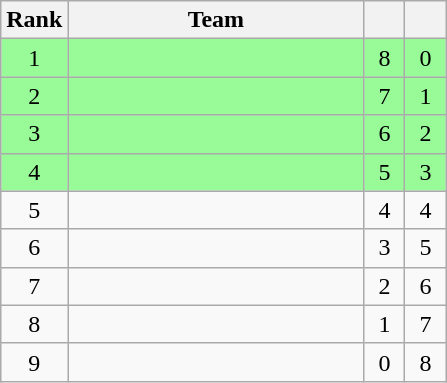<table class="wikitable" style="text-align:center">
<tr>
<th>Rank</th>
<th style="width:190px;">Team</th>
<th width=20px></th>
<th width=20px></th>
</tr>
<tr bgcolor=98fb98>
<td>1</td>
<td align="left"></td>
<td>8</td>
<td>0</td>
</tr>
<tr bgcolor=98fb98>
<td>2</td>
<td align="left"></td>
<td>7</td>
<td>1</td>
</tr>
<tr bgcolor=98fb98>
<td>3</td>
<td align="left"></td>
<td>6</td>
<td>2</td>
</tr>
<tr bgcolor=98fb98>
<td>4</td>
<td align="left"></td>
<td>5</td>
<td>3</td>
</tr>
<tr bgcolor=>
<td>5</td>
<td align="left"></td>
<td>4</td>
<td>4</td>
</tr>
<tr>
<td>6</td>
<td align="left"><strong></strong></td>
<td>3</td>
<td>5</td>
</tr>
<tr>
<td>7</td>
<td align="left"></td>
<td>2</td>
<td>6</td>
</tr>
<tr>
<td>8</td>
<td align="left"></td>
<td>1</td>
<td>7</td>
</tr>
<tr>
<td>9</td>
<td align="left"></td>
<td>0</td>
<td>8</td>
</tr>
</table>
